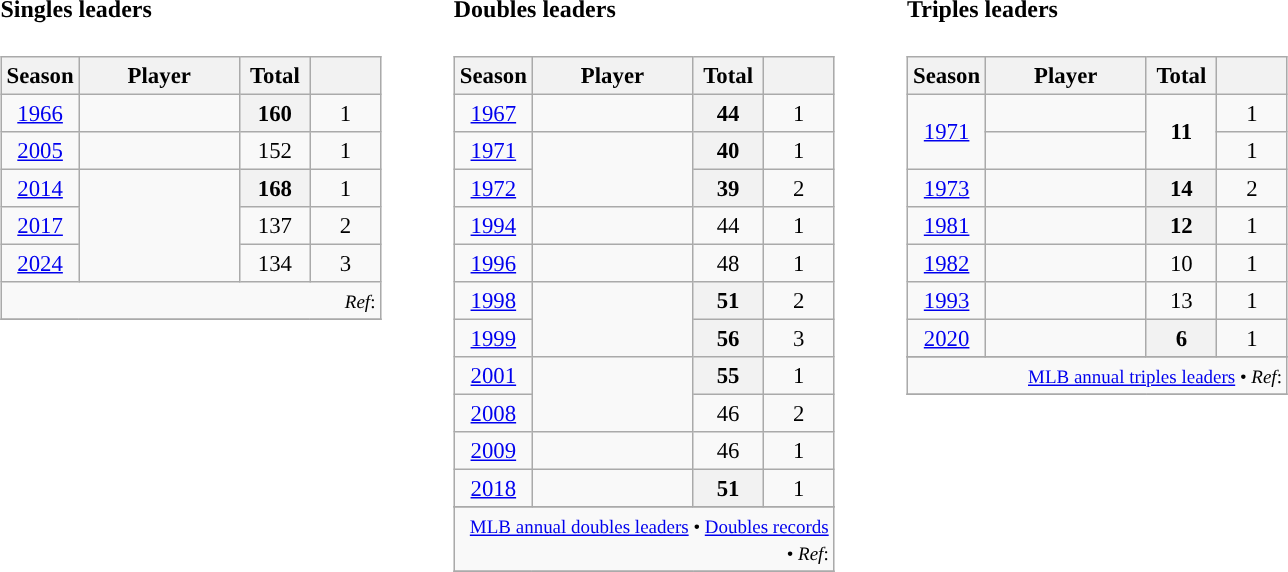<table>
<tr>
<td valign="top"><br><h4>Singles leaders</h4><table class="wikitable sortable"" style="font-size: 95%; text-align:left;">
<tr>
<th width="30">Season</th>
<th width="100">Player</th>
<th width="40">Total</th>
<th width="40"></th>
</tr>
<tr>
<td style="text-align:center"><a href='#'>1966</a></td>
<td align=left></td>
<th>160</th>
<td style="text-align:center">1</td>
</tr>
<tr>
<td style="text-align:center"><a href='#'>2005</a></td>
<td align=left></td>
<td style="text-align:center">152</td>
<td style="text-align:center">1</td>
</tr>
<tr>
<td style="text-align:center"><a href='#'>2014</a></td>
<td rowspan="3"; align=left></td>
<th>168</th>
<td style="text-align:center">1</td>
</tr>
<tr>
<td style="text-align:center"><a href='#'>2017</a></td>
<td style="text-align:center">137</td>
<td style="text-align:center">2</td>
</tr>
<tr>
<td style="text-align:center"><a href='#'>2024</a></td>
<td style="text-align:center">134</td>
<td style="text-align:center">3</td>
</tr>
<tr class="sortbottom">
<td style="text-align:right"; colspan="4"><small><em>Ref</em>:</small></td>
</tr>
<tr>
</tr>
</table>
</td>
<td width="25"> </td>
<td valign="top"><br><h4>Doubles leaders</h4><table class="wikitable sortable"" style="font-size: 95%; text-align:left;">
<tr>
<th width="30">Season</th>
<th width="100">Player</th>
<th width="40">Total</th>
<th width="40"></th>
</tr>
<tr>
<td style="text-align:center"><a href='#'>1967</a></td>
<td align=left></td>
<th>44</th>
<td style="text-align:center">1</td>
</tr>
<tr>
<td style="text-align:center"><a href='#'>1971</a></td>
<td rowspan="2"; align=left></td>
<th>40</th>
<td style="text-align:center">1</td>
</tr>
<tr>
<td style="text-align:center"><a href='#'>1972</a></td>
<th>39</th>
<td style="text-align:center">2</td>
</tr>
<tr>
<td style="text-align:center"><a href='#'>1994</a></td>
<td align=left></td>
<td style="text-align:center">44</td>
<td style="text-align:center">1</td>
</tr>
<tr>
<td style="text-align:center"><a href='#'>1996</a></td>
<td align=left></td>
<td style="text-align:center">48</td>
<td style="text-align:center">1</td>
</tr>
<tr>
<td style="text-align:center"><a href='#'>1998</a></td>
<td rowspan="2"; align=left></td>
<th>51</th>
<td style="text-align:center">2</td>
</tr>
<tr>
<td style="text-align:center"><a href='#'>1999</a></td>
<th>56</th>
<td style="text-align:center">3</td>
</tr>
<tr>
<td style="text-align:center"><a href='#'>2001</a></td>
<td rowspan="2"; align=left></td>
<th>55</th>
<td style="text-align:center">1</td>
</tr>
<tr>
<td style="text-align:center"><a href='#'>2008</a></td>
<td style="text-align:center">46</td>
<td style="text-align:center">2</td>
</tr>
<tr>
<td style="text-align:center"><a href='#'>2009</a></td>
<td align=left></td>
<td style="text-align:center">46</td>
<td style="text-align:center">1</td>
</tr>
<tr>
<td style="text-align:center"><a href='#'>2018</a></td>
<td align=left></td>
<th>51</th>
<td style="text-align:center">1</td>
</tr>
<tr>
</tr>
<tr class="sortbottom">
<td style="text-align:right"; colspan="4"><small><a href='#'>MLB annual doubles leaders</a> • <a href='#'>Doubles records</a> • <em>Ref</em>:</small></td>
</tr>
<tr>
</tr>
</table>
</td>
<td width="25"> </td>
<td valign="top"><br><h4>Triples leaders</h4><table class="wikitable sortable"" style="font-size: 95%; text-align:left;">
<tr>
<th width="30">Season</th>
<th width="100">Player</th>
<th width="40">Total</th>
<th width="40"></th>
</tr>
<tr>
<td rowspan="2"style="text-align:center"><a href='#'>1971</a></td>
<td align=left></td>
<td rowspan="2" style="text-align:center"><strong>11</strong></td>
<td style="text-align:center">1</td>
</tr>
<tr>
<td align=left></td>
<td style="text-align:center">1</td>
</tr>
<tr>
<td style="text-align:center"><a href='#'>1973</a></td>
<td align=left></td>
<th>14</th>
<td style="text-align:center">2</td>
</tr>
<tr>
<td style="text-align:center"><a href='#'>1981</a></td>
<td align=left></td>
<th>12</th>
<td style="text-align:center">1</td>
</tr>
<tr>
<td style="text-align:center"><a href='#'>1982</a></td>
<td align=left></td>
<td style="text-align:center">10</td>
<td style="text-align:center">1</td>
</tr>
<tr>
<td style="text-align:center"><a href='#'>1993</a></td>
<td align=left></td>
<td style="text-align:center">13</td>
<td style="text-align:center">1</td>
</tr>
<tr>
<td style="text-align:center"><a href='#'>2020</a></td>
<td align=left></td>
<th>6</th>
<td style="text-align:center">1</td>
</tr>
<tr>
</tr>
<tr class="sortbottom">
<td style="text-align:right"; colspan="4"><small><a href='#'>MLB annual triples leaders</a> • <em>Ref</em>:</small></td>
</tr>
<tr>
</tr>
</table>
</td>
</tr>
</table>
